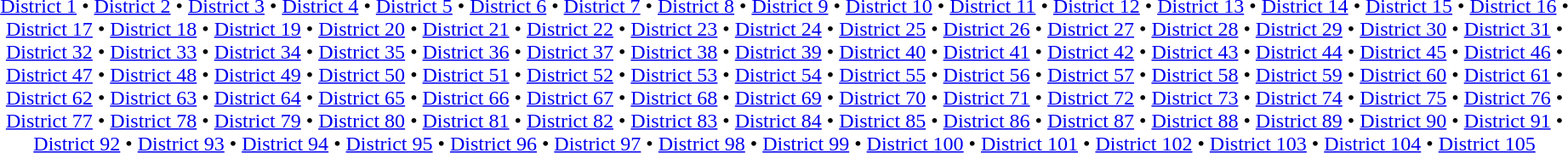<table id=toc class=toc summary=Contents>
<tr>
<td align=center><br><a href='#'>District 1</a> • <a href='#'>District 2</a> • <a href='#'>District 3</a> • <a href='#'>District 4</a> • <a href='#'>District 5</a> • <a href='#'>District 6</a> • <a href='#'>District 7</a> • <a href='#'>District 8</a> • <a href='#'>District 9</a> • <a href='#'>District 10</a> • <a href='#'>District 11</a> • <a href='#'>District 12</a> • <a href='#'>District 13</a> • <a href='#'>District 14</a> • <a href='#'>District 15</a> • <a href='#'>District 16</a> • <a href='#'>District 17</a> • <a href='#'>District 18</a> • <a href='#'>District 19</a> • <a href='#'>District 20</a> • <a href='#'>District 21</a> • <a href='#'>District 22</a> • <a href='#'>District 23</a> • <a href='#'>District 24</a> • <a href='#'>District 25</a> • <a href='#'>District 26</a> • <a href='#'>District 27</a> • <a href='#'>District 28</a> • <a href='#'>District 29</a> • <a href='#'>District 30</a> • <a href='#'>District 31</a> • <a href='#'>District 32</a> • <a href='#'>District 33</a> • <a href='#'>District 34</a> • <a href='#'>District 35</a> • <a href='#'>District 36</a> • <a href='#'>District 37</a> • <a href='#'>District 38</a> • <a href='#'>District 39</a> • <a href='#'>District 40</a> • <a href='#'>District 41</a> • <a href='#'>District 42</a> • <a href='#'>District 43</a> • <a href='#'>District 44</a> • <a href='#'>District 45</a> • <a href='#'>District 46</a> • <a href='#'>District 47</a> • <a href='#'>District 48</a> • <a href='#'>District 49</a> • <a href='#'>District 50</a> • <a href='#'>District 51</a> • <a href='#'>District 52</a> • <a href='#'>District 53</a> • <a href='#'>District 54</a> • <a href='#'>District 55</a> • <a href='#'>District 56</a> • <a href='#'>District 57</a> • <a href='#'>District 58</a> • <a href='#'>District 59</a> • <a href='#'>District 60</a> • <a href='#'>District 61</a> • <a href='#'>District 62</a> • <a href='#'>District 63</a> • <a href='#'>District 64</a> • <a href='#'>District 65</a> • <a href='#'>District 66</a> • <a href='#'>District 67</a> • <a href='#'>District 68</a> • <a href='#'>District 69</a> • <a href='#'>District 70</a> • <a href='#'>District 71</a> • <a href='#'>District 72</a> • <a href='#'>District 73</a> • <a href='#'>District 74</a> • <a href='#'>District 75</a> • <a href='#'>District 76</a> • <a href='#'>District 77</a> • <a href='#'>District 78</a> • <a href='#'>District 79</a> • <a href='#'>District 80</a> • <a href='#'>District 81</a> • <a href='#'>District 82</a> • <a href='#'>District 83</a> • <a href='#'>District 84</a> • <a href='#'>District 85</a> • <a href='#'>District 86</a> • <a href='#'>District 87</a> • <a href='#'>District 88</a> • <a href='#'>District 89</a> • <a href='#'>District 90</a> • <a href='#'>District 91</a> • <a href='#'>District 92</a> • <a href='#'>District 93</a> • <a href='#'>District 94</a> • <a href='#'>District 95</a> • <a href='#'>District 96</a> • <a href='#'>District 97</a> • <a href='#'>District 98</a> • <a href='#'>District 99</a> • <a href='#'>District 100</a> • <a href='#'>District 101</a> • <a href='#'>District 102</a> • <a href='#'>District 103</a> • <a href='#'>District 104</a> • <a href='#'>District 105</a></td>
</tr>
</table>
